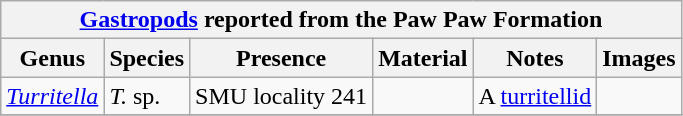<table class="wikitable" align="center">
<tr>
<th colspan="6" align="center"><strong><a href='#'>Gastropods</a> reported from the Paw Paw Formation</strong></th>
</tr>
<tr>
<th>Genus</th>
<th>Species</th>
<th>Presence</th>
<th><strong>Material</strong></th>
<th>Notes</th>
<th>Images</th>
</tr>
<tr>
<td><em><a href='#'>Turritella</a></em></td>
<td><em>T.</em> sp.</td>
<td>SMU locality 241</td>
<td></td>
<td>A <a href='#'>turritellid</a></td>
<td></td>
</tr>
<tr>
</tr>
</table>
